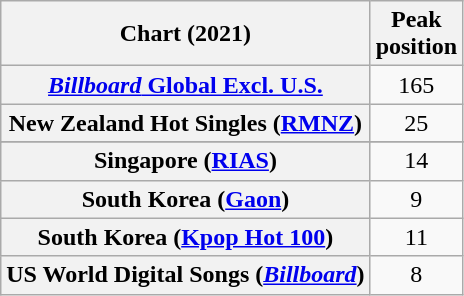<table class="wikitable sortable plainrowheaders" style="text-align:center">
<tr>
<th scope="col">Chart (2021)</th>
<th scope="col">Peak<br>position</th>
</tr>
<tr>
<th scope="row"><a href='#'><em>Billboard</em> Global Excl. U.S.</a></th>
<td>165</td>
</tr>
<tr>
<th scope="row">New Zealand Hot Singles (<a href='#'>RMNZ</a>)</th>
<td>25</td>
</tr>
<tr>
</tr>
<tr>
<th scope="row">Singapore (<a href='#'>RIAS</a>)</th>
<td>14</td>
</tr>
<tr>
<th scope="row">South Korea (<a href='#'>Gaon</a>)</th>
<td>9</td>
</tr>
<tr>
<th scope="row">South Korea (<a href='#'>Kpop Hot 100</a>)</th>
<td>11</td>
</tr>
<tr>
<th scope="row">US World Digital Songs (<a href='#'><em>Billboard</em></a>)</th>
<td>8</td>
</tr>
</table>
